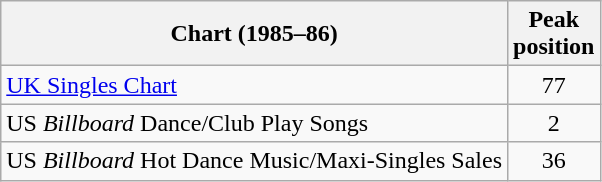<table class="wikitable sortable">
<tr>
<th>Chart (1985–86)</th>
<th>Peak<br>position</th>
</tr>
<tr>
<td><a href='#'>UK Singles Chart</a></td>
<td style="text-align:center;">77</td>
</tr>
<tr>
<td>US <em>Billboard</em> Dance/Club Play Songs</td>
<td style="text-align:center;">2</td>
</tr>
<tr>
<td>US <em>Billboard</em> Hot Dance Music/Maxi-Singles Sales</td>
<td style="text-align:center;">36</td>
</tr>
</table>
